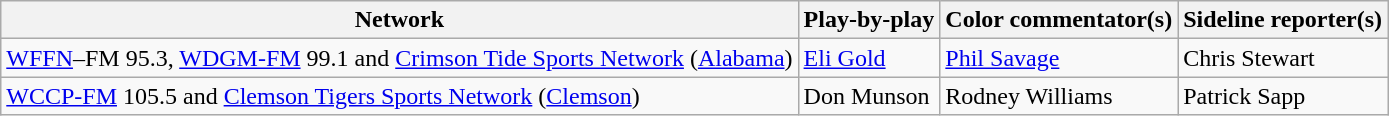<table class="wikitable">
<tr>
<th>Network</th>
<th>Play-by-play</th>
<th>Color commentator(s)</th>
<th>Sideline reporter(s)<br></th>
</tr>
<tr>
<td><a href='#'>WFFN</a>–FM 95.3, <a href='#'>WDGM-FM</a> 99.1 and <a href='#'>Crimson Tide Sports Network</a> (<a href='#'>Alabama</a>)</td>
<td><a href='#'>Eli Gold</a></td>
<td><a href='#'>Phil Savage</a></td>
<td>Chris Stewart</td>
</tr>
<tr>
<td><a href='#'>WCCP-FM</a> 105.5 and <a href='#'>Clemson Tigers Sports Network</a> (<a href='#'>Clemson</a>)</td>
<td>Don Munson</td>
<td>Rodney Williams</td>
<td>Patrick Sapp</td>
</tr>
</table>
